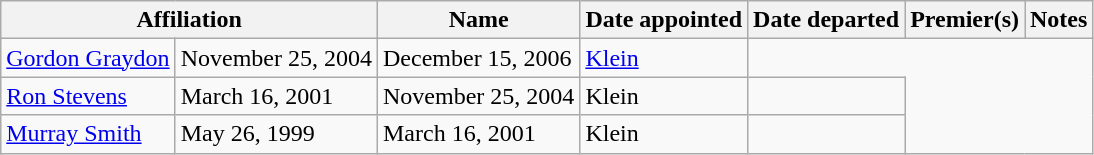<table class="wikitable">
<tr>
<th colspan="2">Affiliation</th>
<th>Name</th>
<th>Date appointed</th>
<th>Date departed</th>
<th>Premier(s)</th>
<th>Notes</th>
</tr>
<tr>
<td><a href='#'>Gordon Graydon</a></td>
<td>November 25, 2004</td>
<td>December 15, 2006</td>
<td><a href='#'>Klein</a></td>
</tr>
<tr>
<td><a href='#'>Ron Stevens</a></td>
<td>March 16, 2001</td>
<td>November 25, 2004</td>
<td>Klein</td>
<td></td>
</tr>
<tr>
<td><a href='#'>Murray Smith</a></td>
<td>May 26, 1999</td>
<td>March 16, 2001</td>
<td>Klein</td>
<td></td>
</tr>
</table>
